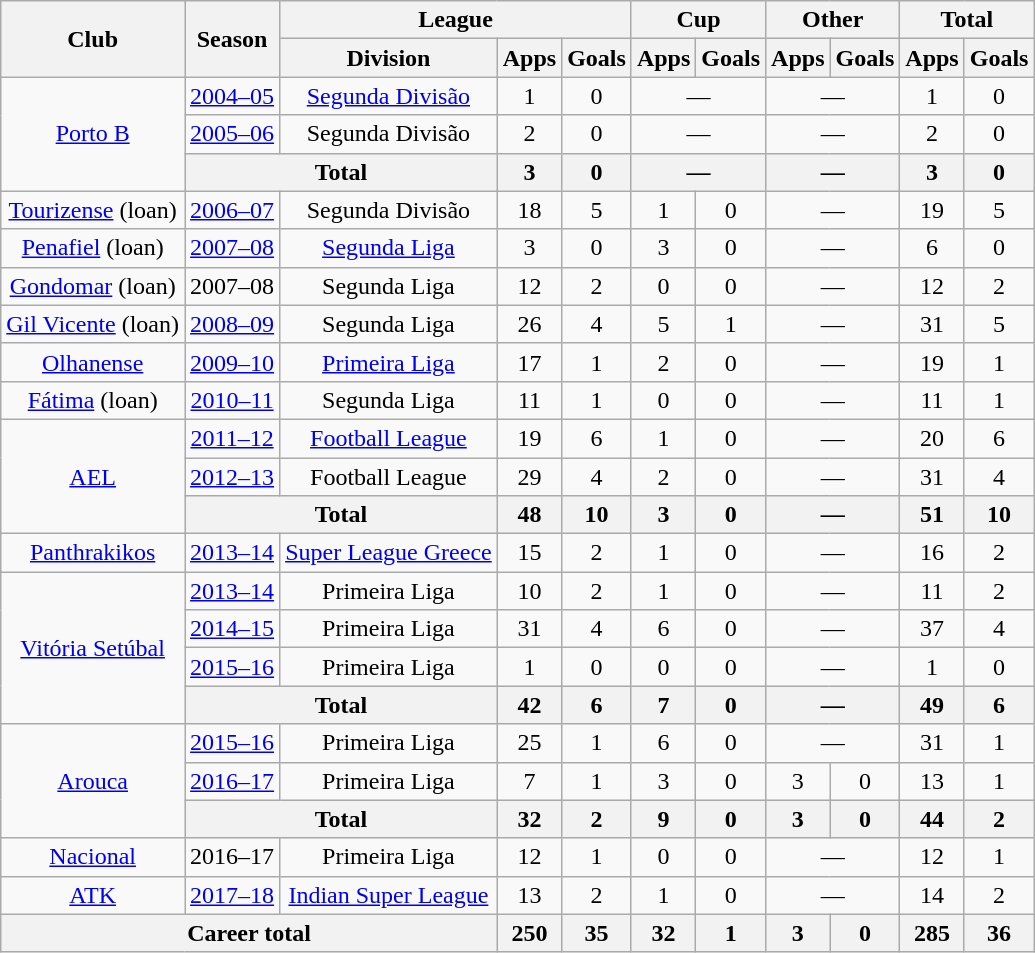<table class="wikitable" style="text-align: center;">
<tr>
<th rowspan="2">Club</th>
<th rowspan="2">Season</th>
<th colspan="3">League</th>
<th colspan="2">Cup</th>
<th colspan="2">Other</th>
<th colspan="2">Total</th>
</tr>
<tr>
<th>Division</th>
<th>Apps</th>
<th>Goals</th>
<th>Apps</th>
<th>Goals</th>
<th>Apps</th>
<th>Goals</th>
<th>Apps</th>
<th>Goals</th>
</tr>
<tr>
<td rowspan="3"><a href='#'>Porto B</a></td>
<td><a href='#'>2004–05</a></td>
<td><a href='#'>Segunda Divisão</a></td>
<td>1</td>
<td>0</td>
<td colspan="2">—</td>
<td colspan="2">—</td>
<td>1</td>
<td>0</td>
</tr>
<tr>
<td><a href='#'>2005–06</a></td>
<td>Segunda Divisão</td>
<td>2</td>
<td>0</td>
<td colspan="2">—</td>
<td colspan="2">—</td>
<td>2</td>
<td>0</td>
</tr>
<tr>
<th colspan="2">Total</th>
<th>3</th>
<th>0</th>
<th colspan="2">—</th>
<th colspan="2">—</th>
<th>3</th>
<th>0</th>
</tr>
<tr>
<td rowspan="1"><a href='#'>Tourizense</a> (loan)</td>
<td><a href='#'>2006–07</a></td>
<td>Segunda Divisão</td>
<td>18</td>
<td>5</td>
<td>1</td>
<td>0</td>
<td colspan="2">—</td>
<td>19</td>
<td>5</td>
</tr>
<tr>
<td><a href='#'>Penafiel</a> (loan)</td>
<td><a href='#'>2007–08</a></td>
<td><a href='#'>Segunda Liga</a></td>
<td>3</td>
<td>0</td>
<td>3</td>
<td>0</td>
<td colspan="2">—</td>
<td>6</td>
<td>0</td>
</tr>
<tr>
<td><a href='#'>Gondomar</a> (loan)</td>
<td>2007–08</td>
<td>Segunda Liga</td>
<td>12</td>
<td>2</td>
<td>0</td>
<td>0</td>
<td colspan="2">—</td>
<td>12</td>
<td>2</td>
</tr>
<tr>
<td><a href='#'>Gil Vicente</a> (loan)</td>
<td><a href='#'>2008–09</a></td>
<td>Segunda Liga</td>
<td>26</td>
<td>4</td>
<td>5</td>
<td>1</td>
<td colspan="2">—</td>
<td>31</td>
<td>5</td>
</tr>
<tr>
<td rowspan="1"><a href='#'>Olhanense</a></td>
<td><a href='#'>2009–10</a></td>
<td><a href='#'>Primeira Liga</a></td>
<td>17</td>
<td>1</td>
<td>2</td>
<td>0</td>
<td colspan="2">—</td>
<td>19</td>
<td>1</td>
</tr>
<tr>
<td><a href='#'>Fátima</a> (loan)</td>
<td><a href='#'>2010–11</a></td>
<td>Segunda Liga</td>
<td>11</td>
<td>1</td>
<td>0</td>
<td>0</td>
<td colspan="2">—</td>
<td>11</td>
<td>1</td>
</tr>
<tr>
<td rowspan="3"><a href='#'>AEL</a></td>
<td><a href='#'>2011–12</a></td>
<td><a href='#'>Football League</a></td>
<td>19</td>
<td>6</td>
<td>1</td>
<td>0</td>
<td colspan="2">—</td>
<td>20</td>
<td>6</td>
</tr>
<tr>
<td><a href='#'>2012–13</a></td>
<td>Football League</td>
<td>29</td>
<td>4</td>
<td>2</td>
<td>0</td>
<td colspan="2">—</td>
<td>31</td>
<td>4</td>
</tr>
<tr>
<th colspan="2">Total</th>
<th>48</th>
<th>10</th>
<th>3</th>
<th>0</th>
<th colspan="2">—</th>
<th>51</th>
<th>10</th>
</tr>
<tr>
<td><a href='#'>Panthrakikos</a></td>
<td><a href='#'>2013–14</a></td>
<td><a href='#'>Super League Greece</a></td>
<td>15</td>
<td>2</td>
<td>1</td>
<td>0</td>
<td colspan="2">—</td>
<td>16</td>
<td>2</td>
</tr>
<tr>
<td rowspan="4"><a href='#'>Vitória Setúbal</a></td>
<td><a href='#'>2013–14</a></td>
<td>Primeira Liga</td>
<td>10</td>
<td>2</td>
<td>1</td>
<td>0</td>
<td colspan="2">—</td>
<td>11</td>
<td>2</td>
</tr>
<tr>
<td><a href='#'>2014–15</a></td>
<td>Primeira Liga</td>
<td>31</td>
<td>4</td>
<td>6</td>
<td>0</td>
<td colspan="2">—</td>
<td>37</td>
<td>4</td>
</tr>
<tr>
<td><a href='#'>2015–16</a></td>
<td>Primeira Liga</td>
<td>1</td>
<td>0</td>
<td>0</td>
<td>0</td>
<td colspan="2">—</td>
<td>1</td>
<td>0</td>
</tr>
<tr>
<th colspan="2">Total</th>
<th>42</th>
<th>6</th>
<th>7</th>
<th>0</th>
<th colspan="2">—</th>
<th>49</th>
<th>6</th>
</tr>
<tr>
<td rowspan="3"><a href='#'>Arouca</a></td>
<td><a href='#'>2015–16</a></td>
<td>Primeira Liga</td>
<td>25</td>
<td>1</td>
<td>6</td>
<td>0</td>
<td colspan="2">—</td>
<td>31</td>
<td>1</td>
</tr>
<tr>
<td><a href='#'>2016–17</a></td>
<td>Primeira Liga</td>
<td>7</td>
<td>1</td>
<td>3</td>
<td>0</td>
<td>3</td>
<td>0</td>
<td>13</td>
<td>1</td>
</tr>
<tr>
<th colspan="2">Total</th>
<th>32</th>
<th>2</th>
<th>9</th>
<th>0</th>
<th>3</th>
<th>0</th>
<th>44</th>
<th>2</th>
</tr>
<tr>
<td><a href='#'>Nacional</a></td>
<td>2016–17</td>
<td>Primeira Liga</td>
<td>12</td>
<td>1</td>
<td>0</td>
<td>0</td>
<td colspan="2">—</td>
<td>12</td>
<td>1</td>
</tr>
<tr>
<td><a href='#'>ATK</a></td>
<td><a href='#'>2017–18</a></td>
<td><a href='#'>Indian Super League</a></td>
<td>13</td>
<td>2</td>
<td>1</td>
<td>0</td>
<td colspan="2">—</td>
<td>14</td>
<td>2</td>
</tr>
<tr>
<th colspan="3">Career total</th>
<th>250</th>
<th>35</th>
<th>32</th>
<th>1</th>
<th>3</th>
<th>0</th>
<th>285</th>
<th>36</th>
</tr>
</table>
